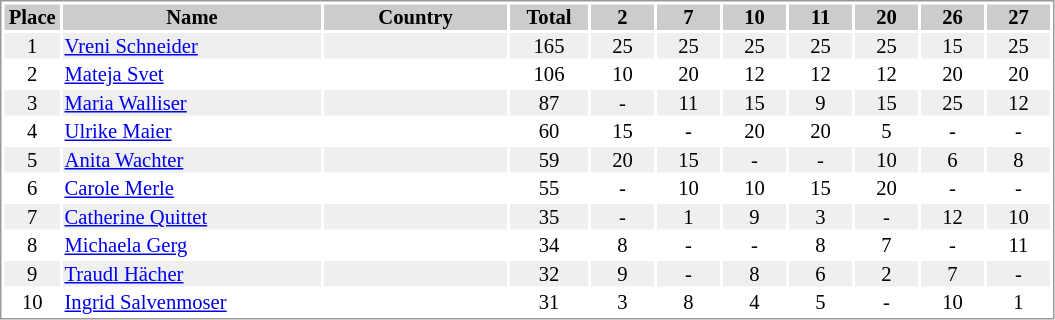<table border="0" style="border: 1px solid #999; background-color:#FFFFFF; text-align:center; font-size:86%; line-height:15px;">
<tr align="center" bgcolor="#CCCCCC">
<th width=35>Place</th>
<th width=170>Name</th>
<th width=120>Country</th>
<th width=50>Total</th>
<th width=40>2</th>
<th width=40>7</th>
<th width=40>10</th>
<th width=40>11</th>
<th width=40>20</th>
<th width=40>26</th>
<th width=40>27</th>
</tr>
<tr bgcolor="#EFEFEF">
<td>1</td>
<td align="left"><a href='#'>Vreni Schneider</a></td>
<td align="left"></td>
<td>165</td>
<td>25</td>
<td>25</td>
<td>25</td>
<td>25</td>
<td>25</td>
<td>15</td>
<td>25</td>
</tr>
<tr>
<td>2</td>
<td align="left"><a href='#'>Mateja Svet</a></td>
<td align="left"></td>
<td>106</td>
<td>10</td>
<td>20</td>
<td>12</td>
<td>12</td>
<td>12</td>
<td>20</td>
<td>20</td>
</tr>
<tr bgcolor="#EFEFEF">
<td>3</td>
<td align="left"><a href='#'>Maria Walliser</a></td>
<td align="left"></td>
<td>87</td>
<td>-</td>
<td>11</td>
<td>15</td>
<td>9</td>
<td>15</td>
<td>25</td>
<td>12</td>
</tr>
<tr>
<td>4</td>
<td align="left"><a href='#'>Ulrike Maier</a></td>
<td align="left"></td>
<td>60</td>
<td>15</td>
<td>-</td>
<td>20</td>
<td>20</td>
<td>5</td>
<td>-</td>
<td>-</td>
</tr>
<tr bgcolor="#EFEFEF">
<td>5</td>
<td align="left"><a href='#'>Anita Wachter</a></td>
<td align="left"></td>
<td>59</td>
<td>20</td>
<td>15</td>
<td>-</td>
<td>-</td>
<td>10</td>
<td>6</td>
<td>8</td>
</tr>
<tr>
<td>6</td>
<td align="left"><a href='#'>Carole Merle</a></td>
<td align="left"></td>
<td>55</td>
<td>-</td>
<td>10</td>
<td>10</td>
<td>15</td>
<td>20</td>
<td>-</td>
<td>-</td>
</tr>
<tr bgcolor="#EFEFEF">
<td>7</td>
<td align="left"><a href='#'>Catherine Quittet</a></td>
<td align="left"></td>
<td>35</td>
<td>-</td>
<td>1</td>
<td>9</td>
<td>3</td>
<td>-</td>
<td>12</td>
<td>10</td>
</tr>
<tr>
<td>8</td>
<td align="left"><a href='#'>Michaela Gerg</a></td>
<td align="left"></td>
<td>34</td>
<td>8</td>
<td>-</td>
<td>-</td>
<td>8</td>
<td>7</td>
<td>-</td>
<td>11</td>
</tr>
<tr bgcolor="#EFEFEF">
<td>9</td>
<td align="left"><a href='#'>Traudl Hächer</a></td>
<td align="left"></td>
<td>32</td>
<td>9</td>
<td>-</td>
<td>8</td>
<td>6</td>
<td>2</td>
<td>7</td>
<td>-</td>
</tr>
<tr>
<td>10</td>
<td align="left"><a href='#'>Ingrid Salvenmoser</a></td>
<td align="left"></td>
<td>31</td>
<td>3</td>
<td>8</td>
<td>4</td>
<td>5</td>
<td>-</td>
<td>10</td>
<td>1</td>
</tr>
</table>
